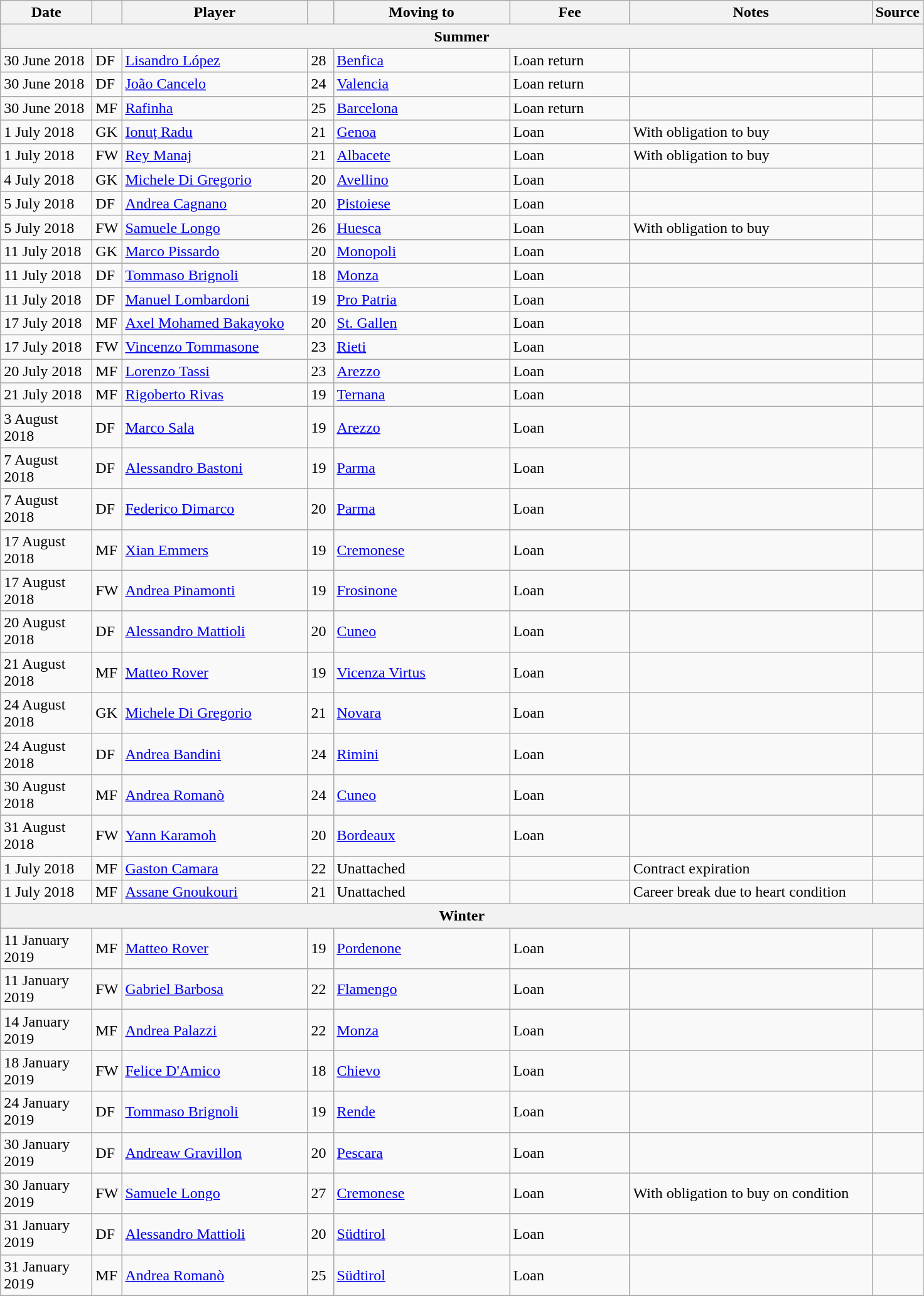<table class="wikitable collapsible collapsed sortable">
<tr>
<th style="width:90px;">Date</th>
<th style="width:20px;"></th>
<th style="width:190px;">Player</th>
<th style="width:20px;"></th>
<th style="width:180px;">Moving to</th>
<th style="width:120px;" class="unsortable">Fee</th>
<th style="width:250px;" class="unsortable">Notes</th>
<th style="width:20px;">Source</th>
</tr>
<tr>
<th colspan=8>Summer</th>
</tr>
<tr>
<td>30 June 2018</td>
<td>DF</td>
<td> <a href='#'>Lisandro López</a></td>
<td>28</td>
<td> <a href='#'>Benfica</a></td>
<td>Loan return</td>
<td></td>
<td></td>
</tr>
<tr>
<td>30 June 2018</td>
<td>DF</td>
<td> <a href='#'>João Cancelo</a></td>
<td>24</td>
<td> <a href='#'>Valencia</a></td>
<td>Loan return</td>
<td></td>
<td></td>
</tr>
<tr>
<td>30 June 2018</td>
<td>MF</td>
<td> <a href='#'>Rafinha</a></td>
<td>25</td>
<td> <a href='#'>Barcelona</a></td>
<td>Loan return</td>
<td></td>
<td></td>
</tr>
<tr>
<td>1 July 2018</td>
<td>GK</td>
<td> <a href='#'>Ionuț Radu</a></td>
<td>21</td>
<td> <a href='#'>Genoa</a></td>
<td>Loan</td>
<td>With obligation to buy</td>
<td></td>
</tr>
<tr>
<td>1 July 2018</td>
<td>FW</td>
<td> <a href='#'>Rey Manaj</a></td>
<td>21</td>
<td> <a href='#'>Albacete</a></td>
<td>Loan</td>
<td>With obligation to buy</td>
<td></td>
</tr>
<tr>
<td>4 July 2018</td>
<td>GK</td>
<td> <a href='#'>Michele Di Gregorio</a></td>
<td>20</td>
<td> <a href='#'>Avellino</a></td>
<td>Loan</td>
<td></td>
<td></td>
</tr>
<tr>
<td>5 July 2018</td>
<td>DF</td>
<td> <a href='#'>Andrea Cagnano</a></td>
<td>20</td>
<td> <a href='#'>Pistoiese</a></td>
<td>Loan</td>
<td></td>
<td></td>
</tr>
<tr>
<td>5 July 2018</td>
<td>FW</td>
<td> <a href='#'>Samuele Longo</a></td>
<td>26</td>
<td> <a href='#'>Huesca</a></td>
<td>Loan</td>
<td>With obligation to buy</td>
<td></td>
</tr>
<tr>
<td>11 July 2018</td>
<td>GK</td>
<td> <a href='#'>Marco Pissardo</a></td>
<td>20</td>
<td> <a href='#'>Monopoli</a></td>
<td>Loan</td>
<td></td>
<td></td>
</tr>
<tr>
<td>11 July 2018</td>
<td>DF</td>
<td> <a href='#'>Tommaso Brignoli</a></td>
<td>18</td>
<td> <a href='#'>Monza</a></td>
<td>Loan</td>
<td></td>
<td></td>
</tr>
<tr>
<td>11 July 2018</td>
<td>DF</td>
<td> <a href='#'>Manuel Lombardoni</a></td>
<td>19</td>
<td> <a href='#'>Pro Patria</a></td>
<td>Loan</td>
<td></td>
<td></td>
</tr>
<tr>
<td>17 July 2018</td>
<td>MF</td>
<td> <a href='#'>Axel Mohamed Bakayoko</a></td>
<td>20</td>
<td> <a href='#'>St. Gallen</a></td>
<td>Loan</td>
<td></td>
<td></td>
</tr>
<tr>
<td>17 July 2018</td>
<td>FW</td>
<td> <a href='#'>Vincenzo Tommasone</a></td>
<td>23</td>
<td> <a href='#'>Rieti</a></td>
<td>Loan</td>
<td></td>
<td></td>
</tr>
<tr>
<td>20 July 2018</td>
<td>MF</td>
<td> <a href='#'>Lorenzo Tassi</a></td>
<td>23</td>
<td> <a href='#'>Arezzo</a></td>
<td>Loan</td>
<td></td>
<td></td>
</tr>
<tr>
<td>21 July 2018</td>
<td>MF</td>
<td> <a href='#'>Rigoberto Rivas</a></td>
<td>19</td>
<td> <a href='#'>Ternana</a></td>
<td>Loan</td>
<td></td>
<td></td>
</tr>
<tr>
<td>3 August 2018</td>
<td>DF</td>
<td> <a href='#'>Marco Sala</a></td>
<td>19</td>
<td> <a href='#'>Arezzo</a></td>
<td>Loan</td>
<td></td>
<td></td>
</tr>
<tr>
<td>7 August 2018</td>
<td>DF</td>
<td> <a href='#'>Alessandro Bastoni</a></td>
<td>19</td>
<td> <a href='#'>Parma</a></td>
<td>Loan</td>
<td></td>
<td></td>
</tr>
<tr>
<td>7 August 2018</td>
<td>DF</td>
<td> <a href='#'>Federico Dimarco</a></td>
<td>20</td>
<td> <a href='#'>Parma</a></td>
<td>Loan</td>
<td></td>
<td></td>
</tr>
<tr>
<td>17 August 2018</td>
<td>MF</td>
<td> <a href='#'>Xian Emmers</a></td>
<td>19</td>
<td> <a href='#'>Cremonese</a></td>
<td>Loan</td>
<td></td>
<td></td>
</tr>
<tr>
<td>17 August 2018</td>
<td>FW</td>
<td> <a href='#'>Andrea Pinamonti</a></td>
<td>19</td>
<td> <a href='#'>Frosinone</a></td>
<td>Loan</td>
<td></td>
<td></td>
</tr>
<tr>
<td>20 August 2018</td>
<td>DF</td>
<td> <a href='#'>Alessandro Mattioli</a></td>
<td>20</td>
<td> <a href='#'>Cuneo</a></td>
<td>Loan</td>
<td></td>
<td></td>
</tr>
<tr>
<td>21 August 2018</td>
<td>MF</td>
<td> <a href='#'>Matteo Rover</a></td>
<td>19</td>
<td> <a href='#'>Vicenza Virtus</a></td>
<td>Loan</td>
<td></td>
<td></td>
</tr>
<tr>
<td>24 August 2018</td>
<td>GK</td>
<td> <a href='#'>Michele Di Gregorio</a></td>
<td>21</td>
<td> <a href='#'>Novara</a></td>
<td>Loan</td>
<td></td>
<td></td>
</tr>
<tr>
<td>24 August 2018</td>
<td>DF</td>
<td> <a href='#'>Andrea Bandini</a></td>
<td>24</td>
<td> <a href='#'>Rimini</a></td>
<td>Loan</td>
<td></td>
<td></td>
</tr>
<tr>
<td>30 August 2018</td>
<td>MF</td>
<td> <a href='#'>Andrea Romanò</a></td>
<td>24</td>
<td> <a href='#'>Cuneo</a></td>
<td>Loan</td>
<td></td>
<td></td>
</tr>
<tr>
<td>31 August 2018</td>
<td>FW</td>
<td> <a href='#'>Yann Karamoh</a></td>
<td>20</td>
<td> <a href='#'>Bordeaux</a></td>
<td>Loan</td>
<td></td>
<td></td>
</tr>
<tr>
<td>1 July 2018</td>
<td>MF</td>
<td> <a href='#'>Gaston Camara</a></td>
<td>22</td>
<td>Unattached</td>
<td></td>
<td>Contract expiration</td>
<td></td>
</tr>
<tr>
<td>1 July 2018</td>
<td>MF</td>
<td> <a href='#'>Assane Gnoukouri</a></td>
<td>21</td>
<td>Unattached</td>
<td></td>
<td>Career break due to heart condition</td>
<td></td>
</tr>
<tr>
<th colspan=8>Winter</th>
</tr>
<tr>
<td>11 January 2019</td>
<td>MF</td>
<td> <a href='#'>Matteo Rover</a></td>
<td>19</td>
<td> <a href='#'>Pordenone</a></td>
<td>Loan</td>
<td></td>
<td></td>
</tr>
<tr>
<td>11 January 2019</td>
<td>FW</td>
<td> <a href='#'>Gabriel Barbosa</a></td>
<td>22</td>
<td> <a href='#'>Flamengo</a></td>
<td>Loan</td>
<td></td>
<td></td>
</tr>
<tr>
<td>14 January 2019</td>
<td>MF</td>
<td> <a href='#'>Andrea Palazzi</a></td>
<td>22</td>
<td> <a href='#'>Monza</a></td>
<td>Loan</td>
<td></td>
<td></td>
</tr>
<tr>
<td>18 January 2019</td>
<td>FW</td>
<td> <a href='#'>Felice D'Amico</a></td>
<td>18</td>
<td> <a href='#'>Chievo</a></td>
<td>Loan</td>
<td></td>
<td></td>
</tr>
<tr>
<td>24 January 2019</td>
<td>DF</td>
<td> <a href='#'>Tommaso Brignoli</a></td>
<td>19</td>
<td> <a href='#'>Rende</a></td>
<td>Loan</td>
<td></td>
<td></td>
</tr>
<tr>
<td>30 January 2019</td>
<td>DF</td>
<td> <a href='#'>Andreaw Gravillon</a></td>
<td>20</td>
<td> <a href='#'>Pescara</a></td>
<td>Loan</td>
<td></td>
<td></td>
</tr>
<tr>
<td>30 January 2019</td>
<td>FW</td>
<td> <a href='#'>Samuele Longo</a></td>
<td>27</td>
<td> <a href='#'>Cremonese</a></td>
<td>Loan</td>
<td>With obligation to buy on condition</td>
<td></td>
</tr>
<tr>
<td>31 January 2019</td>
<td>DF</td>
<td> <a href='#'>Alessandro Mattioli</a></td>
<td>20</td>
<td> <a href='#'>Südtirol</a></td>
<td>Loan</td>
<td></td>
<td></td>
</tr>
<tr>
<td>31 January 2019</td>
<td>MF</td>
<td> <a href='#'>Andrea Romanò</a></td>
<td>25</td>
<td> <a href='#'>Südtirol</a></td>
<td>Loan</td>
<td></td>
<td></td>
</tr>
<tr>
</tr>
</table>
